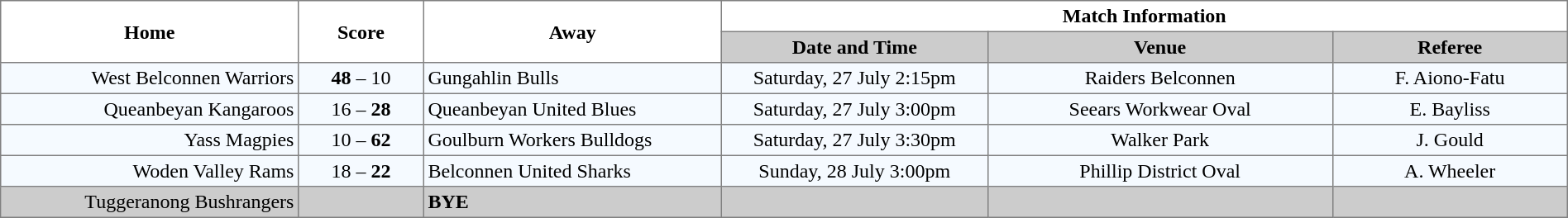<table border="1" cellpadding="3" cellspacing="0" width="100%" style="border-collapse:collapse;  text-align:center;">
<tr>
<th rowspan="2" width="19%">Home</th>
<th rowspan="2" width="8%">Score</th>
<th rowspan="2" width="19%">Away</th>
<th colspan="3">Match Information</th>
</tr>
<tr bgcolor="#CCCCCC">
<th width="17%">Date and Time</th>
<th width="22%">Venue</th>
<th width="50%">Referee</th>
</tr>
<tr style="text-align:center; background:#f5faff;">
<td align="right">West Belconnen Warriors </td>
<td><strong>48</strong> – 10</td>
<td align="left"> Gungahlin Bulls</td>
<td>Saturday, 27 July 2:15pm</td>
<td>Raiders Belconnen</td>
<td>F. Aiono-Fatu</td>
</tr>
<tr style="text-align:center; background:#f5faff;">
<td align="right">Queanbeyan Kangaroos </td>
<td>16 – <strong>28</strong></td>
<td align="left"> Queanbeyan United Blues</td>
<td>Saturday, 27 July 3:00pm</td>
<td>Seears Workwear Oval</td>
<td>E. Bayliss</td>
</tr>
<tr style="text-align:center; background:#f5faff;">
<td align="right">Yass Magpies </td>
<td>10 – <strong>62</strong></td>
<td align="left"><strong></strong> Goulburn Workers Bulldogs</td>
<td>Saturday, 27 July 3:30pm</td>
<td>Walker Park</td>
<td>J. Gould</td>
</tr>
<tr style="text-align:center; background:#f5faff;">
<td align="right">Woden Valley Rams </td>
<td>18 – <strong>22</strong></td>
<td align="left"> Belconnen United Sharks</td>
<td>Sunday, 28 July 3:00pm</td>
<td>Phillip District Oval</td>
<td>A. Wheeler</td>
</tr>
<tr style="text-align:center; background:#CCCCCC;">
<td align="right">Tuggeranong Bushrangers </td>
<td></td>
<td align="left"><strong>BYE</strong></td>
<td></td>
<td></td>
<td></td>
</tr>
</table>
